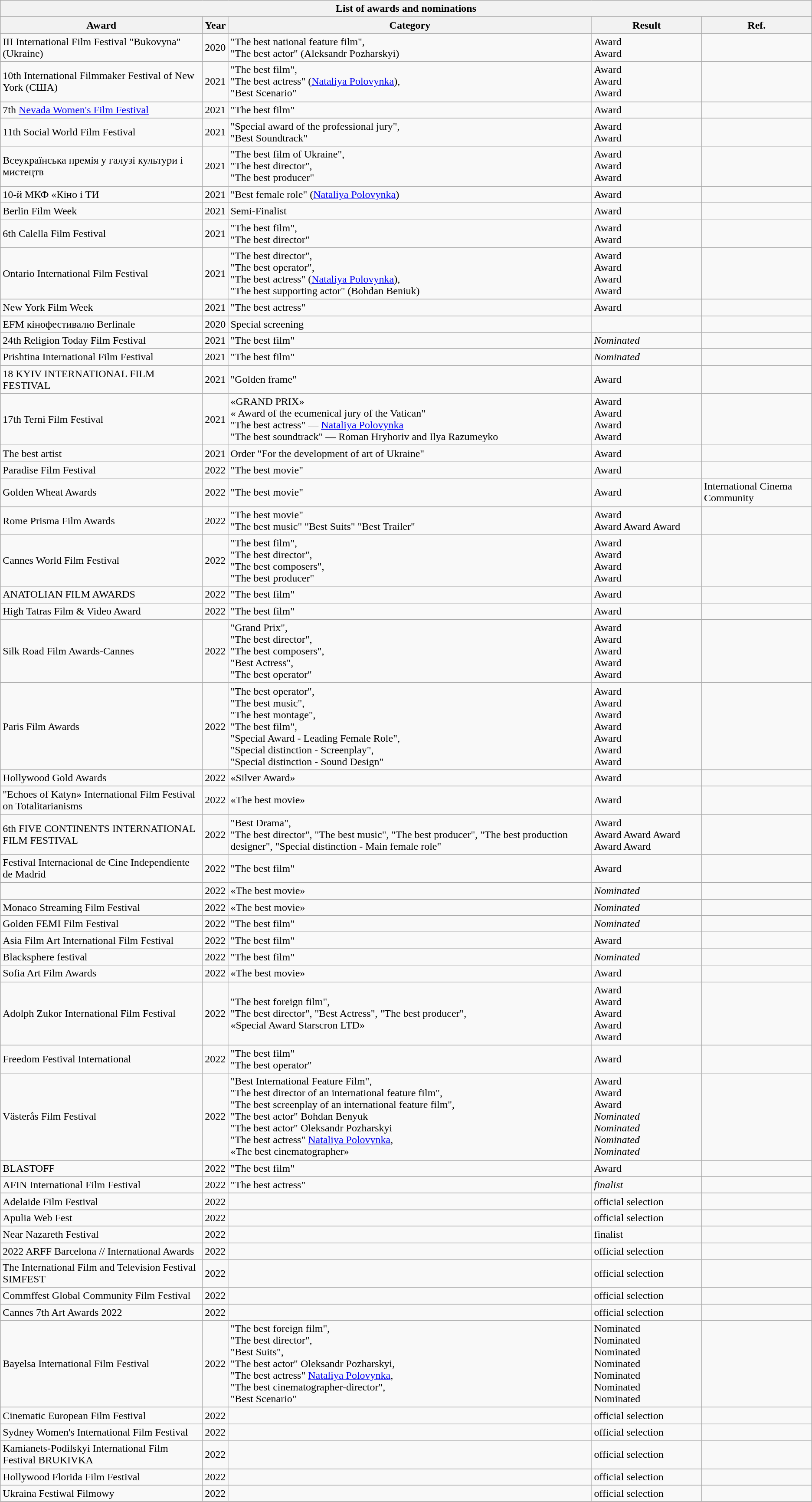<table class="wikitable sortable">
<tr>
<th colspan="5">List of awards and nominations</th>
</tr>
<tr>
<th>Award</th>
<th>Year</th>
<th>Category</th>
<th>Result</th>
<th>Ref.</th>
</tr>
<tr>
<td>III International Film Festival "Bukovyna" (Ukraine)</td>
<td>2020</td>
<td>"The best national feature film",<br>"The best actor" (Aleksandr Pozharskyi)</td>
<td>Award<br>Award</td>
<td></td>
</tr>
<tr>
<td>10th International Filmmaker Festival of New York (США)</td>
<td>2021</td>
<td>"The best film",<br>"The best actress" (<a href='#'>Nataliya Polovynka</a>),<br>"Best Scenario"</td>
<td>Award<br>Award<br>Award</td>
<td></td>
</tr>
<tr>
<td>7th <a href='#'>Nevada Women's Film Festival</a></td>
<td>2021</td>
<td>"The best film"</td>
<td>Award</td>
<td></td>
</tr>
<tr>
<td>11th Social World Film Festival</td>
<td>2021</td>
<td>"Special award of the professional jury",<br>"Best Soundtrack"</td>
<td>Award<br>Award</td>
<td></td>
</tr>
<tr>
<td>Всеукраїнська премія у галузі культури і мистецтв</td>
<td>2021</td>
<td>"The best film of Ukraine",<br>"The best director",<br>"The best producer"</td>
<td>Award<br>Award<br>Award</td>
<td></td>
</tr>
<tr>
<td>10-й МКФ «Кіно і ТИ</td>
<td>2021</td>
<td>"Best female role" (<a href='#'>Nataliya Polovynka</a>)</td>
<td>Award</td>
<td></td>
</tr>
<tr>
<td>Berlin Film Week</td>
<td>2021</td>
<td>Semi-Finalist</td>
<td>Award</td>
<td></td>
</tr>
<tr>
<td>6th Calella Film Festival</td>
<td>2021</td>
<td>"The best film",<br>"The best director"</td>
<td>Award<br>Award</td>
<td></td>
</tr>
<tr>
<td>Ontario International Film Festival</td>
<td>2021</td>
<td>"The best director",<br>"The best operator",<br>"The best actress" (<a href='#'>Nataliya Polovynka</a>),<br>"The best supporting actor" (Bohdan Beniuk)</td>
<td>Award<br>Award<br>Award<br>Award</td>
<td></td>
</tr>
<tr>
<td>New York Film Week</td>
<td>2021</td>
<td>"The best actress"</td>
<td>Award</td>
<td></td>
</tr>
<tr>
<td>EFM кінофестивалю Berlinale</td>
<td>2020</td>
<td>Special screening</td>
<td></td>
<td></td>
</tr>
<tr>
<td>24th Religion Today Film Festival</td>
<td>2021</td>
<td>"The best film"</td>
<td><em>Nominated</em></td>
<td></td>
</tr>
<tr>
<td>Prishtina International Film Festival</td>
<td>2021</td>
<td>"The best film"</td>
<td><em>Nominated</em></td>
<td></td>
</tr>
<tr>
<td 18th KINOLITOPYS>18 KYIV INTERNATIONAL FILM FESTIVAL</td>
<td>2021</td>
<td>"Golden frame"</td>
<td>Award</td>
<td></td>
</tr>
<tr>
<td>17th Terni Film Festival</td>
<td>2021</td>
<td>«GRAND PRIX»<br>« Award of the ecumenical jury of the Vatican"<br>"The best actress" — <a href='#'>Nataliya Polovynka</a><br>"The best soundtrack" — Roman Hryhoriv and Ilya Razumeyko</td>
<td>Award<br>Award<br>Award<br>Award</td>
<td></td>
</tr>
<tr>
<td>The best artist</td>
<td>2021</td>
<td>Order "For the development of art of Ukraine"</td>
<td>Award</td>
<td></td>
</tr>
<tr>
<td>Paradise Film Festival</td>
<td>2022</td>
<td>"The best movie"</td>
<td>Award</td>
<td></td>
</tr>
<tr>
<td>Golden Wheat Awards</td>
<td>2022</td>
<td>"The best movie"</td>
<td>Award</td>
<td>International Cinema Community</td>
</tr>
<tr>
<td>Rome Prisma Film Awards</td>
<td>2022</td>
<td>"The best movie"<br>"The best music"
"Best Suits"
"Best Trailer"</td>
<td>Award<br>Award
Award
Award</td>
<td></td>
</tr>
<tr>
<td>Cannes World Film Festival</td>
<td>2022</td>
<td>"The best film",<br>"The best director",<br>"The best composers",<br>"The best producer"</td>
<td>Award<br>Award<br>Award<br>Award</td>
<td></td>
</tr>
<tr>
<td>ANATOLIAN FILM AWARDS</td>
<td>2022</td>
<td>"The best film"</td>
<td>Award</td>
<td></td>
</tr>
<tr>
<td>High Tatras Film & Video Award</td>
<td>2022</td>
<td>"The best film"</td>
<td>Award</td>
<td></td>
</tr>
<tr>
<td>Silk Road Film Awards-Cannes</td>
<td>2022</td>
<td>"Grand Prix",<br>"The best director",<br>"The best composers",<br>"Best Actress",<br>"The best operator"</td>
<td>Award<br>Award<br>Award<br>Award<br>Award</td>
<td></td>
</tr>
<tr>
<td>Paris Film Awards</td>
<td>2022</td>
<td>"The best operator",<br>"The best music",<br>"The best montage",<br>"The best film",<br>"Special Award - Leading Female Role",<br>"Special distinction - Screenplay",<br>"Special distinction - Sound Design"</td>
<td>Award<br>Award<br>Award<br>Award<br>Award<br>Award<br>Award</td>
<td></td>
</tr>
<tr>
<td>Hollywood Gold Awards</td>
<td>2022</td>
<td>«Silver Award»</td>
<td>Award</td>
<td></td>
</tr>
<tr>
<td>"Echoes of Katyn» International Film Festival on Totalitarianisms</td>
<td>2022</td>
<td>«The best movie»</td>
<td>Award</td>
<td></td>
</tr>
<tr>
<td>6th FIVE CONTINENTS INTERNATIONAL FILM FESTIVAL</td>
<td>2022</td>
<td>"Best Drama",<br>"The best director",
"The best music",
"The best producer",
"The best production designer",
"Special distinction - Main female role"</td>
<td>Award<br>Award
Award
Award
Award
Award</td>
<td></td>
</tr>
<tr>
<td>Festival Internacional de Cine Independiente de Madrid</td>
<td>2022</td>
<td>"The best film"</td>
<td>Award</td>
<td></td>
</tr>
<tr>
<td></td>
<td>2022</td>
<td>«The best movie»</td>
<td><em>Nominated</em></td>
<td></td>
</tr>
<tr>
<td>Monaco Streaming Film Festival</td>
<td>2022</td>
<td>«The best movie»</td>
<td><em>Nominated</em></td>
<td></td>
</tr>
<tr>
<td>Golden FEMI Film Festival</td>
<td>2022</td>
<td>"The best film"</td>
<td><em>Nominated</em></td>
<td></td>
</tr>
<tr>
<td>Asia Film Art International Film Festival</td>
<td>2022</td>
<td>"The best film"</td>
<td>Award</td>
<td></td>
</tr>
<tr>
<td>Blacksphere festival</td>
<td>2022</td>
<td>"The best film"</td>
<td><em>Nominated</em></td>
<td></td>
</tr>
<tr>
<td>Sofia Art Film Awards</td>
<td>2022</td>
<td>«The best movie»</td>
<td>Award</td>
<td></td>
</tr>
<tr>
<td>Adolph Zukor International Film Festival</td>
<td>2022</td>
<td>"The best foreign film",<br>"The best director",
"Best Actress",
"The best producer",<br>«Special Award Starscron LTD»</td>
<td>Award<br>Award<br>Award<br>Award<br>Award</td>
<td></td>
</tr>
<tr>
<td>Freedom Festival International</td>
<td>2022</td>
<td>"The best film"<br>"The best operator"</td>
<td>Award</td>
<td></td>
</tr>
<tr>
<td>Västerås Film Festival</td>
<td>2022</td>
<td>"Best International Feature Film",<br>"The best director of an international feature film",<br>"The best screenplay of an international feature film",<br>"The best actor" Bohdan Benyuk<br>"The best actor" Oleksandr Pozharskyi<br>"The best actress" <a href='#'>Nataliya Polovynka</a>,<br>«The best cinematographer»</td>
<td>Award<br>Award<br>Award<br><em>Nominated</em><br><em>Nominated</em><br><em>Nominated</em><br><em>Nominated</em></td>
<td></td>
</tr>
<tr>
<td>BLASTOFF</td>
<td>2022</td>
<td>"The best film"</td>
<td>Award</td>
<td></td>
</tr>
<tr>
<td>AFIN International Film Festival</td>
<td>2022</td>
<td>"The best actress"</td>
<td><em>finalist</em></td>
<td></td>
</tr>
<tr>
<td>Adelaide Film Festival</td>
<td>2022</td>
<td></td>
<td>official selection</td>
<td></td>
</tr>
<tr>
<td>Apulia Web Fest</td>
<td>2022</td>
<td></td>
<td>official selection</td>
<td></td>
</tr>
<tr>
<td>Near Nazareth Festival</td>
<td>2022</td>
<td></td>
<td>finalist</td>
<td></td>
</tr>
<tr>
<td>2022 ARFF Barcelona // International Awards</td>
<td>2022</td>
<td></td>
<td>official selection</td>
<td></td>
</tr>
<tr>
<td>The International Film and Television Festival SIMFEST</td>
<td>2022</td>
<td></td>
<td>official selection</td>
<td></td>
</tr>
<tr>
<td>Commffest Global Community Film Festival</td>
<td>2022</td>
<td></td>
<td>official selection</td>
<td></td>
</tr>
<tr>
<td>Cannes 7th Art Awards 2022</td>
<td>2022</td>
<td></td>
<td>official selection</td>
<td></td>
</tr>
<tr>
<td>Bayelsa International Film Festival</td>
<td>2022</td>
<td>"The best foreign film",<br>"The best director",<br>"Best Suits",<br>"The best actor" Oleksandr Pozharskyi,<br>"The best actress" <a href='#'>Nataliya Polovynka</a>,<br>"The best cinematographer-director",<br>"Best Scenario"</td>
<td>Nominated<br>Nominated<br>Nominated<br>Nominated<br>Nominated<br>Nominated<br>Nominated</td>
<td></td>
</tr>
<tr>
<td>Cinematic European Film Festival</td>
<td>2022</td>
<td></td>
<td>official selection</td>
<td></td>
</tr>
<tr>
<td>Sydney Women's International Film Festival</td>
<td>2022</td>
<td></td>
<td>official selection</td>
<td></td>
</tr>
<tr>
<td>Kamianets-Podilskyi International Film Festival BRUKIVKA</td>
<td>2022</td>
<td></td>
<td>official selection</td>
<td></td>
</tr>
<tr>
<td>Hollywood Florida Film Festival</td>
<td>2022</td>
<td></td>
<td>official selection</td>
<td></td>
</tr>
<tr>
<td>Ukraina Festiwal Filmowy</td>
<td>2022</td>
<td></td>
<td>official selection</td>
<td></td>
</tr>
</table>
